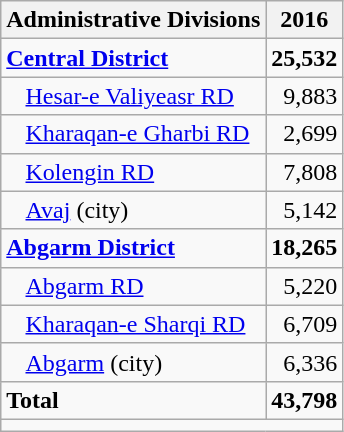<table class="wikitable">
<tr>
<th>Administrative Divisions</th>
<th>2016</th>
</tr>
<tr>
<td><strong><a href='#'>Central District</a></strong></td>
<td style="text-align: right;"><strong>25,532</strong></td>
</tr>
<tr>
<td style="padding-left: 1em;"><a href='#'>Hesar-e Valiyeasr RD</a></td>
<td style="text-align: right;">9,883</td>
</tr>
<tr>
<td style="padding-left: 1em;"><a href='#'>Kharaqan-e Gharbi RD</a></td>
<td style="text-align: right;">2,699</td>
</tr>
<tr>
<td style="padding-left: 1em;"><a href='#'>Kolengin  RD</a></td>
<td style="text-align: right;">7,808</td>
</tr>
<tr>
<td style="padding-left: 1em;"><a href='#'>Avaj</a> (city)</td>
<td style="text-align: right;">5,142</td>
</tr>
<tr>
<td><strong><a href='#'>Abgarm District</a></strong></td>
<td style="text-align: right;"><strong>18,265</strong></td>
</tr>
<tr>
<td style="padding-left: 1em;"><a href='#'>Abgarm RD</a></td>
<td style="text-align: right;">5,220</td>
</tr>
<tr>
<td style="padding-left: 1em;"><a href='#'>Kharaqan-e Sharqi RD</a></td>
<td style="text-align: right;">6,709</td>
</tr>
<tr>
<td style="padding-left: 1em;"><a href='#'>Abgarm</a> (city)</td>
<td style="text-align: right;">6,336</td>
</tr>
<tr>
<td><strong>Total</strong></td>
<td style="text-align: right;"><strong>43,798</strong></td>
</tr>
<tr>
<td colspan=2></td>
</tr>
</table>
